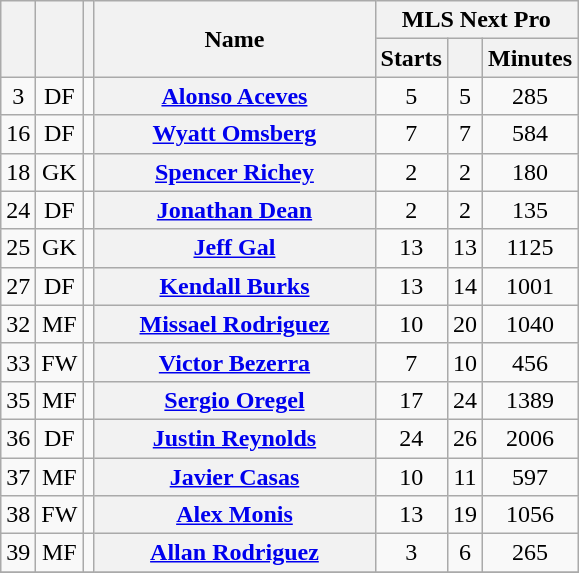<table class="wikitable sortable" style="text-align:center">
<tr>
<th rowspan="2"></th>
<th rowspan="2"></th>
<th rowspan="2"></th>
<th rowspan="2" style="width:180px;">Name</th>
<th colspan="4" style="width:87px;">MLS Next Pro</th>
</tr>
<tr>
<th>Starts</th>
<th></th>
<th>Minutes</th>
</tr>
<tr>
<td>3</td>
<td>DF</td>
<td></td>
<th><a href='#'>Alonso Aceves</a><br></th>
<td>5</td>
<td>5</td>
<td>285</td>
</tr>
<tr>
<td>16</td>
<td>DF</td>
<td></td>
<th><a href='#'>Wyatt Omsberg</a><br></th>
<td>7</td>
<td>7</td>
<td>584</td>
</tr>
<tr>
<td>18</td>
<td>GK</td>
<td></td>
<th><a href='#'>Spencer Richey</a><br></th>
<td>2</td>
<td>2</td>
<td>180</td>
</tr>
<tr>
<td>24</td>
<td>DF</td>
<td></td>
<th><a href='#'>Jonathan Dean</a><br></th>
<td>2</td>
<td>2</td>
<td>135</td>
</tr>
<tr>
<td>25</td>
<td>GK</td>
<td></td>
<th><a href='#'>Jeff Gal</a><br></th>
<td>13</td>
<td>13</td>
<td>1125</td>
</tr>
<tr>
<td>27</td>
<td>DF</td>
<td></td>
<th><a href='#'>Kendall Burks</a><br></th>
<td>13</td>
<td>14</td>
<td>1001</td>
</tr>
<tr>
<td>32</td>
<td>MF</td>
<td></td>
<th><a href='#'>Missael Rodriguez</a><br></th>
<td>10</td>
<td>20</td>
<td>1040</td>
</tr>
<tr>
<td>33</td>
<td>FW</td>
<td></td>
<th><a href='#'>Victor Bezerra</a><br></th>
<td>7</td>
<td>10</td>
<td>456</td>
</tr>
<tr>
<td>35</td>
<td>MF</td>
<td></td>
<th><a href='#'>Sergio Oregel</a><br></th>
<td>17</td>
<td>24</td>
<td>1389</td>
</tr>
<tr>
<td>36</td>
<td>DF</td>
<td></td>
<th><a href='#'>Justin Reynolds</a><br></th>
<td>24</td>
<td>26</td>
<td>2006</td>
</tr>
<tr>
<td>37</td>
<td>MF</td>
<td></td>
<th><a href='#'>Javier Casas</a><br></th>
<td>10</td>
<td>11</td>
<td>597</td>
</tr>
<tr>
<td>38</td>
<td>FW</td>
<td></td>
<th><a href='#'>Alex Monis</a><br></th>
<td>13</td>
<td>19</td>
<td>1056</td>
</tr>
<tr>
<td>39</td>
<td>MF</td>
<td></td>
<th><a href='#'>Allan Rodriguez</a><br></th>
<td>3</td>
<td>6</td>
<td>265</td>
</tr>
<tr>
</tr>
</table>
